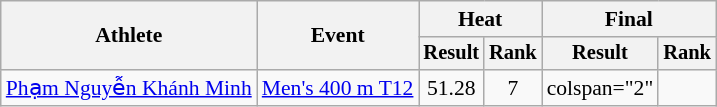<table class="wikitable" style="font-size:90%">
<tr>
<th rowspan="2">Athlete</th>
<th rowspan="2">Event</th>
<th colspan="2">Heat</th>
<th colspan="2">Final</th>
</tr>
<tr style="font-size:95%">
<th>Result</th>
<th>Rank</th>
<th>Result</th>
<th>Rank</th>
</tr>
<tr align="center">
<td align="left" rowspan=5><a href='#'>Phạm Nguyễn Khánh Minh</a></td>
<td align="left"><a href='#'>Men's 400 m T12</a></td>
<td>51.28</td>
<td>7</td>
<td>colspan="2" </td>
</tr>
</table>
